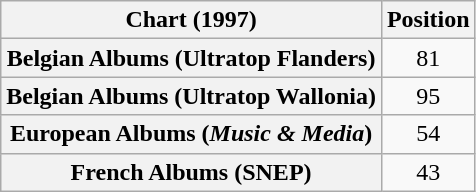<table class="wikitable sortable plainrowheaders" style="text-align:center;">
<tr>
<th scope="col">Chart (1997)</th>
<th scope="col">Position</th>
</tr>
<tr>
<th scope="row">Belgian Albums (Ultratop Flanders)</th>
<td>81</td>
</tr>
<tr>
<th scope="row">Belgian Albums (Ultratop Wallonia)</th>
<td>95</td>
</tr>
<tr>
<th scope="row">European Albums (<em>Music & Media</em>)</th>
<td>54</td>
</tr>
<tr>
<th scope="row">French Albums (SNEP)</th>
<td>43</td>
</tr>
</table>
